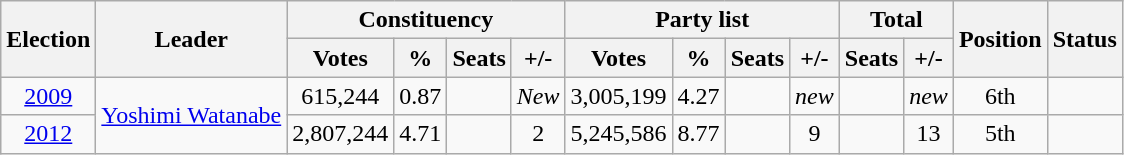<table class="wikitable" style="text-align:center">
<tr>
<th rowspan="2">Election</th>
<th rowspan="2">Leader</th>
<th colspan="4">Constituency</th>
<th colspan="4">Party list</th>
<th colspan="2">Total</th>
<th rowspan="2">Position</th>
<th rowspan="2">Status</th>
</tr>
<tr>
<th>Votes</th>
<th>%</th>
<th>Seats</th>
<th>+/-</th>
<th>Votes</th>
<th>%</th>
<th>Seats</th>
<th>+/-</th>
<th>Seats</th>
<th>+/-</th>
</tr>
<tr>
<td><a href='#'>2009</a></td>
<td rowspan="2"><a href='#'>Yoshimi Watanabe</a></td>
<td>615,244</td>
<td>0.87</td>
<td></td>
<td><em>New</em></td>
<td>3,005,199</td>
<td>4.27</td>
<td></td>
<td><em>new</em></td>
<td></td>
<td><em>new</em></td>
<td>6th</td>
<td></td>
</tr>
<tr>
<td><a href='#'>2012</a></td>
<td>2,807,244</td>
<td>4.71</td>
<td></td>
<td> 2</td>
<td>5,245,586</td>
<td>8.77</td>
<td></td>
<td> 9</td>
<td></td>
<td> 13</td>
<td>5th</td>
<td></td>
</tr>
</table>
